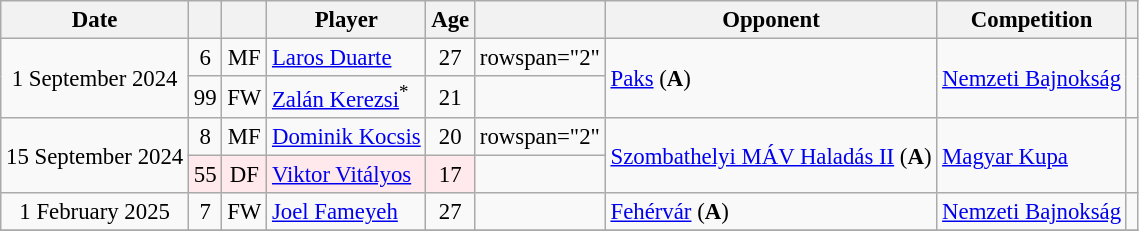<table class="wikitable sortable" style="text-align:center; font-size:95%;">
<tr>
<th>Date</th>
<th></th>
<th></th>
<th>Player</th>
<th>Age</th>
<th></th>
<th>Opponent</th>
<th>Competition</th>
<th class="unsortable"></th>
</tr>
<tr>
<td rowspan="2" data-sort-value="1">1 September 2024</td>
<td>6</td>
<td>MF</td>
<td style="text-align:left;" data-sort-value="Duarte"> <a href='#'>Laros Duarte</a></td>
<td>27</td>
<td>rowspan="2" </td>
<td rowspan="2" style="text-align:left;"><a href='#'>Paks</a> (<strong>A</strong>)</td>
<td rowspan="2" style="text-align:left;"><a href='#'>Nemzeti Bajnokság</a></td>
<td rowspan="2"></td>
</tr>
<tr>
<td>99</td>
<td>FW</td>
<td style="text-align:left;" data-sort-value="Kerezsi"> <a href='#'>Zalán Kerezsi</a><sup>*</sup></td>
<td>21</td>
</tr>
<tr>
<td rowspan="2" data-sort-value="2">15 September 2024</td>
<td>8</td>
<td>MF</td>
<td style="text-align:left;" data-sort-value="KocsisD"> <a href='#'>Dominik Kocsis</a></td>
<td>20</td>
<td>rowspan="2" </td>
<td rowspan="2" style="text-align:left;"><a href='#'>Szombathelyi MÁV Haladás II</a> (<strong>A</strong>)</td>
<td rowspan="2" style="text-align:left;"><a href='#'>Magyar Kupa</a></td>
<td rowspan="2"></td>
</tr>
<tr bgcolor="#ffe9ec">
<td>55</td>
<td>DF</td>
<td style="text-align:left;" data-sort-value="Vitalyos"> <a href='#'>Viktor Vitályos</a></td>
<td>17</td>
</tr>
<tr>
<td data-sort-value="3">1 February 2025</td>
<td>7</td>
<td>FW</td>
<td style="text-align:left;" data-sort-value="Fameyeh"> <a href='#'>Joel Fameyeh</a></td>
<td>27</td>
<td></td>
<td style="text-align:left;"><a href='#'>Fehérvár</a> (<strong>A</strong>)</td>
<td style="text-align:left;"><a href='#'>Nemzeti Bajnokság</a></td>
<td></td>
</tr>
<tr>
</tr>
</table>
